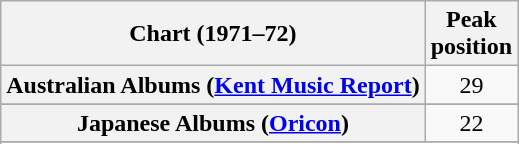<table class="wikitable sortable plainrowheaders" style="text-align:center">
<tr>
<th scope="col">Chart (1971–72)</th>
<th scope="col">Peak<br> position</th>
</tr>
<tr>
<th scope="row">Australian Albums (<a href='#'>Kent Music Report</a>)</th>
<td>29</td>
</tr>
<tr>
</tr>
<tr>
</tr>
<tr>
<th scope="row">Japanese Albums (<a href='#'>Oricon</a>)</th>
<td align="center">22</td>
</tr>
<tr>
</tr>
<tr>
</tr>
</table>
